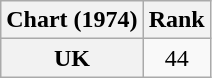<table class="wikitable plainrowheaders">
<tr>
<th scope="col">Chart (1974)</th>
<th scope="col">Rank</th>
</tr>
<tr>
<th scope="row">UK</th>
<td style="text-align:center;">44</td>
</tr>
</table>
